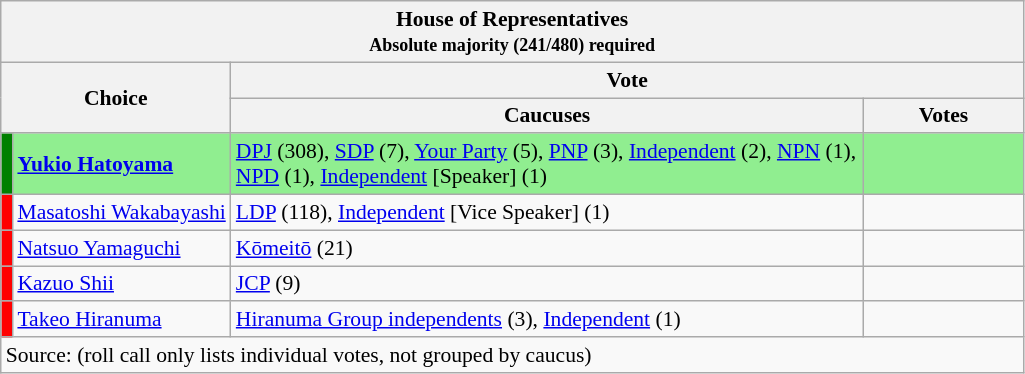<table class="wikitable" style="font-size:90%;">
<tr>
<th colspan="4">House of Representatives <br> <small>Absolute majority (241/480) required</small></th>
</tr>
<tr>
<th align="left" rowspan="2" colspan="2" width="100">Choice</th>
<th colspan="2">Vote</th>
</tr>
<tr>
<th width="415">Caucuses</th>
<th width="100">Votes</th>
</tr>
<tr style="background:lightgreen;">
<td width="1" bgcolor="green"></td>
<td align="left"><strong><a href='#'>Yukio Hatoyama</a></strong></td>
<td><a href='#'>DPJ</a> (308), <a href='#'>SDP</a> (7), <a href='#'>Your Party</a> (5), <a href='#'>PNP</a> (3), <a href='#'>Independent</a> (2), <a href='#'>NPN</a> (1), <a href='#'>NPD</a> (1), <a href='#'>Independent</a> [Speaker] (1)</td>
<td></td>
</tr>
<tr>
<td bgcolor="red"></td>
<td align="left"><a href='#'>Masatoshi Wakabayashi</a></td>
<td><a href='#'>LDP</a> (118), <a href='#'>Independent</a> [Vice Speaker] (1)</td>
<td></td>
</tr>
<tr>
<td bgcolor="red"></td>
<td align="left"><a href='#'>Natsuo Yamaguchi</a></td>
<td><a href='#'>Kōmeitō</a> (21)</td>
<td></td>
</tr>
<tr>
<td bgcolor="red"></td>
<td align="left"><a href='#'>Kazuo Shii</a></td>
<td><a href='#'>JCP</a> (9)</td>
<td></td>
</tr>
<tr>
<td bgcolor="red"></td>
<td align="left"><a href='#'>Takeo Hiranuma</a></td>
<td><a href='#'>Hiranuma Group independents</a> (3), <a href='#'>Independent</a> (1)</td>
<td></td>
</tr>
<tr>
<td colspan="4">Source:  (roll call only lists individual votes, not grouped by caucus)</td>
</tr>
</table>
